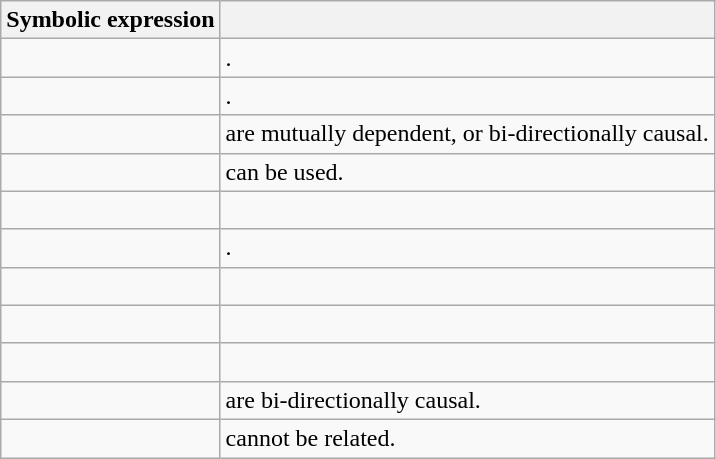<table class="wikitable">
<tr>
<th>Symbolic expression</th>
<th></th>
</tr>
<tr>
<td style="text-align: center;"></td>
<td style="text-align: left;">.</td>
</tr>
<tr>
<td style="text-align: center;"></td>
<td style="text-align: left;">.</td>
</tr>
<tr>
<td style="text-align: center;"></td>
<td style="text-align: left;"> are mutually dependent, or bi-directionally causal.</td>
</tr>
<tr>
<td style="text-align: center;"><br></td>
<td style="text-align: left;"> can be used.</td>
</tr>
<tr>
<td style="text-align: center;"><br></td>
<td style="text-align: left;"></td>
</tr>
<tr>
<td style="text-align: center;"><br></td>
<td style="text-align: left;">.</td>
</tr>
<tr>
<td style="text-align: center;"><br></td>
<td style="text-align: left;"></td>
</tr>
<tr>
<td style="text-align: center;"><br></td>
<td style="text-align: left;"></td>
</tr>
<tr>
<td style="text-align: center;"><br></td>
<td style="text-align: left;"></td>
</tr>
<tr>
<td style="text-align: center;"><br></td>
<td style="text-align: left;"> are bi-directionally causal.</td>
</tr>
<tr>
<td style="text-align: center;"><br></td>
<td style="text-align: left;"> cannot be related.</td>
</tr>
</table>
